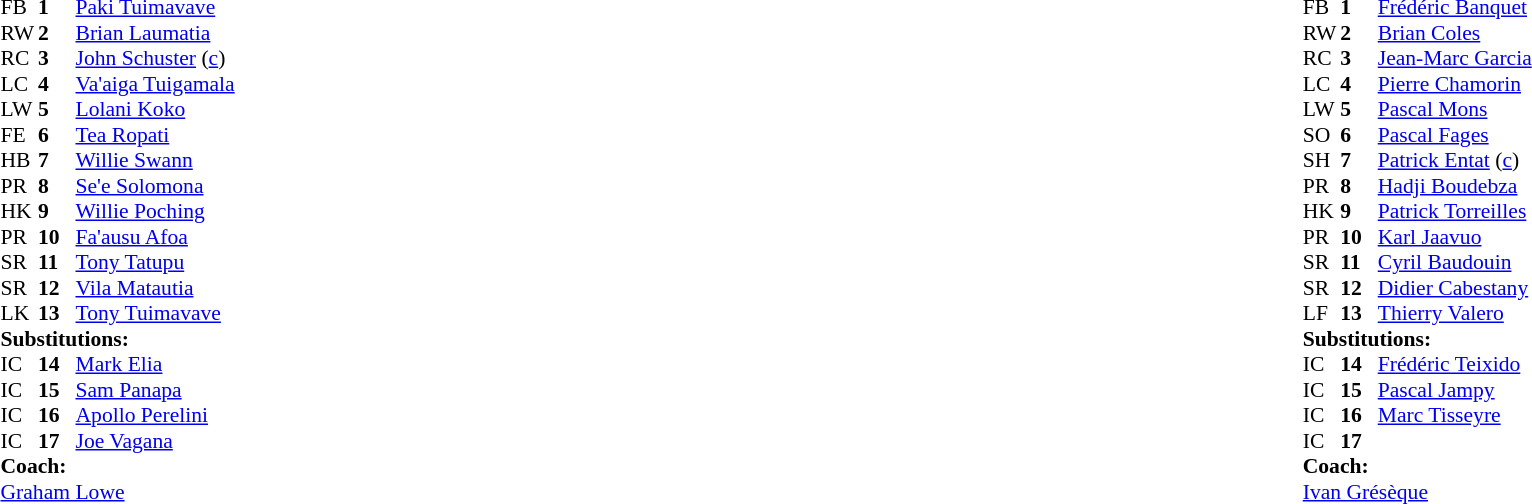<table width="100%">
<tr>
<td valign="top" width="50%"><br><table style="font-size: 90%" cellspacing="0" cellpadding="0">
<tr>
<th width="25"></th>
<th width="25"></th>
</tr>
<tr>
<td>FB</td>
<td><strong>1</strong></td>
<td> <a href='#'>Paki Tuimavave</a></td>
</tr>
<tr>
<td>RW</td>
<td><strong>2</strong></td>
<td> <a href='#'>Brian Laumatia</a></td>
</tr>
<tr>
<td>RC</td>
<td><strong>3</strong></td>
<td> <a href='#'>John Schuster</a> (<a href='#'>c</a>)</td>
</tr>
<tr>
<td>LC</td>
<td><strong>4</strong></td>
<td> <a href='#'>Va'aiga Tuigamala</a></td>
</tr>
<tr>
<td>LW</td>
<td><strong>5</strong></td>
<td> <a href='#'>Lolani Koko</a></td>
</tr>
<tr>
<td>FE</td>
<td><strong>6</strong></td>
<td> <a href='#'>Tea Ropati</a></td>
</tr>
<tr>
<td>HB</td>
<td><strong>7</strong></td>
<td> <a href='#'>Willie Swann</a></td>
</tr>
<tr>
<td>PR</td>
<td><strong>8</strong></td>
<td> <a href='#'>Se'e Solomona</a></td>
</tr>
<tr>
<td>HK</td>
<td><strong>9</strong></td>
<td> <a href='#'>Willie Poching</a></td>
</tr>
<tr>
<td>PR</td>
<td><strong>10</strong></td>
<td> <a href='#'>Fa'ausu Afoa</a></td>
</tr>
<tr>
<td>SR</td>
<td><strong>11</strong></td>
<td> <a href='#'>Tony Tatupu</a></td>
</tr>
<tr>
<td>SR</td>
<td><strong>12</strong></td>
<td> <a href='#'>Vila Matautia</a></td>
</tr>
<tr>
<td>LK</td>
<td><strong>13</strong></td>
<td> <a href='#'>Tony Tuimavave</a></td>
</tr>
<tr>
<td colspan=3><strong>Substitutions:</strong></td>
</tr>
<tr>
<td>IC</td>
<td><strong>14</strong></td>
<td> <a href='#'>Mark Elia</a></td>
</tr>
<tr>
<td>IC</td>
<td><strong>15</strong></td>
<td> <a href='#'>Sam Panapa</a></td>
</tr>
<tr>
<td>IC</td>
<td><strong>16</strong></td>
<td> <a href='#'>Apollo Perelini</a></td>
</tr>
<tr>
<td>IC</td>
<td><strong>17</strong></td>
<td> <a href='#'>Joe Vagana</a></td>
</tr>
<tr>
<td colspan=3><strong>Coach:</strong></td>
</tr>
<tr>
<td colspan="4"> <a href='#'>Graham Lowe</a></td>
</tr>
</table>
</td>
<td valign="top" width="50%"><br><table style="font-size: 90%" cellspacing="0" cellpadding="0" align="center">
<tr>
<th width="25"></th>
<th width="25"></th>
</tr>
<tr>
<td>FB</td>
<td><strong>1</strong></td>
<td> <a href='#'>Frédéric Banquet</a></td>
</tr>
<tr>
<td>RW</td>
<td><strong>2</strong></td>
<td> <a href='#'>Brian Coles</a></td>
</tr>
<tr>
<td>RC</td>
<td><strong>3</strong></td>
<td> <a href='#'>Jean-Marc Garcia</a></td>
</tr>
<tr>
<td>LC</td>
<td><strong>4</strong></td>
<td> <a href='#'>Pierre Chamorin</a></td>
</tr>
<tr>
<td>LW</td>
<td><strong>5</strong></td>
<td> <a href='#'>Pascal Mons</a></td>
</tr>
<tr>
<td>SO</td>
<td><strong>6</strong></td>
<td> <a href='#'>Pascal Fages</a></td>
</tr>
<tr>
<td>SH</td>
<td><strong>7</strong></td>
<td> <a href='#'>Patrick Entat</a> (<a href='#'>c</a>)</td>
</tr>
<tr>
<td>PR</td>
<td><strong>8</strong></td>
<td> <a href='#'>Hadji Boudebza</a></td>
</tr>
<tr>
<td>HK</td>
<td><strong>9</strong></td>
<td> <a href='#'>Patrick Torreilles</a></td>
</tr>
<tr>
<td>PR</td>
<td><strong>10</strong></td>
<td> <a href='#'>Karl Jaavuo</a></td>
</tr>
<tr>
<td>SR</td>
<td><strong>11</strong></td>
<td> <a href='#'>Cyril Baudouin</a></td>
</tr>
<tr>
<td>SR</td>
<td><strong>12</strong></td>
<td> <a href='#'>Didier Cabestany</a></td>
</tr>
<tr>
<td>LF</td>
<td><strong>13</strong></td>
<td> <a href='#'>Thierry Valero</a></td>
</tr>
<tr>
<td colspan=3><strong>Substitutions:</strong></td>
</tr>
<tr>
<td>IC</td>
<td><strong>14</strong></td>
<td> <a href='#'>Frédéric Teixido</a></td>
</tr>
<tr>
<td>IC</td>
<td><strong>15</strong></td>
<td> <a href='#'>Pascal Jampy</a></td>
</tr>
<tr>
<td>IC</td>
<td><strong>16</strong></td>
<td> <a href='#'>Marc Tisseyre</a></td>
</tr>
<tr>
<td>IC</td>
<td><strong>17</strong></td>
<td></td>
</tr>
<tr>
<td colspan=3><strong>Coach:</strong></td>
</tr>
<tr>
<td colspan="4"> <a href='#'>Ivan Grésèque</a></td>
</tr>
</table>
</td>
</tr>
</table>
